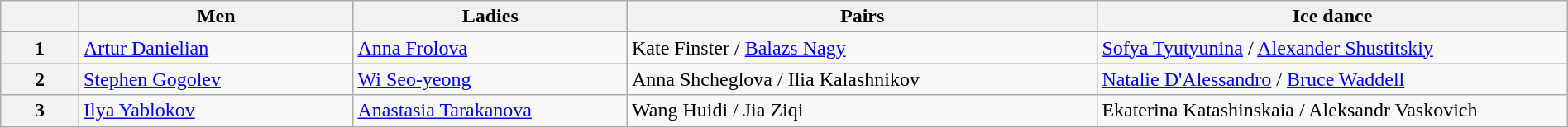<table class="wikitable unsortable" style="text-align:left; width:100%">
<tr>
<th scope="col" style="width:5%"></th>
<th scope="col" style="width:17.5%">Men</th>
<th scope="col" style="width:17.5%">Ladies</th>
<th scope="col" style="width:30%">Pairs</th>
<th scope="col" style="width:30%">Ice dance</th>
</tr>
<tr>
<th scope="row">1</th>
<td> <a href='#'>Artur Danielian</a></td>
<td> <a href='#'>Anna Frolova</a></td>
<td> Kate Finster / <a href='#'>Balazs Nagy</a></td>
<td> <a href='#'>Sofya Tyutyunina</a> / <a href='#'>Alexander Shustitskiy</a></td>
</tr>
<tr>
<th scope="row">2</th>
<td> <a href='#'>Stephen Gogolev</a></td>
<td> <a href='#'>Wi Seo-yeong</a></td>
<td> Anna Shcheglova / Ilia Kalashnikov</td>
<td> <a href='#'>Natalie D'Alessandro</a> / <a href='#'>Bruce Waddell</a></td>
</tr>
<tr>
<th scope="row">3</th>
<td> <a href='#'>Ilya Yablokov</a></td>
<td> <a href='#'>Anastasia Tarakanova</a></td>
<td> Wang Huidi / Jia Ziqi</td>
<td> Ekaterina Katashinskaia / Aleksandr Vaskovich</td>
</tr>
</table>
